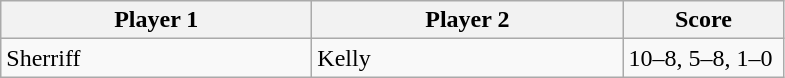<table class="wikitable" style="font-size: 100%">
<tr>
<th width=200>Player 1</th>
<th width=200>Player 2</th>
<th width=100>Score</th>
</tr>
<tr>
<td>Sherriff</td>
<td>Kelly</td>
<td>10–8, 5–8, 1–0</td>
</tr>
</table>
